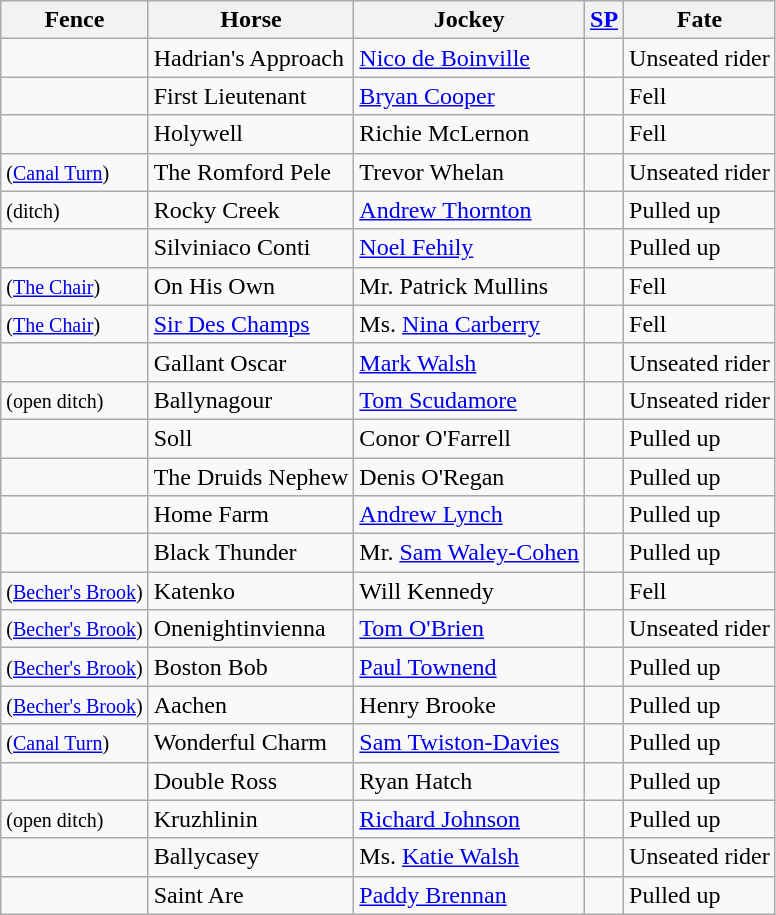<table class="wikitable sortable">
<tr>
<th>Fence</th>
<th>Horse</th>
<th>Jockey</th>
<th><a href='#'>SP</a></th>
<th>Fate</th>
</tr>
<tr>
<td></td>
<td>Hadrian's Approach</td>
<td><a href='#'>Nico de Boinville</a></td>
<td></td>
<td>Unseated rider</td>
</tr>
<tr>
<td></td>
<td>First Lieutenant</td>
<td><a href='#'>Bryan Cooper</a></td>
<td></td>
<td>Fell</td>
</tr>
<tr>
<td></td>
<td>Holywell</td>
<td>Richie McLernon</td>
<td></td>
<td>Fell</td>
</tr>
<tr>
<td> <small>(<a href='#'>Canal Turn</a>)</small></td>
<td>The Romford Pele</td>
<td>Trevor Whelan</td>
<td></td>
<td>Unseated rider</td>
</tr>
<tr>
<td> <small>(ditch)</small></td>
<td>Rocky Creek</td>
<td><a href='#'>Andrew Thornton</a></td>
<td></td>
<td>Pulled up</td>
</tr>
<tr>
<td></td>
<td>Silviniaco Conti</td>
<td><a href='#'>Noel Fehily</a></td>
<td></td>
<td>Pulled up</td>
</tr>
<tr>
<td> <small>(<a href='#'>The Chair</a>)</small></td>
<td>On His Own</td>
<td>Mr. Patrick Mullins</td>
<td></td>
<td>Fell</td>
</tr>
<tr>
<td> <small>(<a href='#'>The Chair</a>)</small></td>
<td><a href='#'>Sir Des Champs</a></td>
<td>Ms. <a href='#'>Nina Carberry</a></td>
<td></td>
<td>Fell</td>
</tr>
<tr>
<td></td>
<td>Gallant Oscar</td>
<td><a href='#'>Mark Walsh</a></td>
<td></td>
<td>Unseated rider</td>
</tr>
<tr>
<td> <small>(open ditch)</small></td>
<td>Ballynagour</td>
<td><a href='#'>Tom Scudamore</a></td>
<td></td>
<td>Unseated rider</td>
</tr>
<tr>
<td></td>
<td>Soll</td>
<td>Conor O'Farrell</td>
<td></td>
<td>Pulled up</td>
</tr>
<tr>
<td></td>
<td>The Druids Nephew</td>
<td>Denis O'Regan</td>
<td></td>
<td>Pulled up</td>
</tr>
<tr>
<td></td>
<td>Home Farm</td>
<td><a href='#'>Andrew Lynch</a></td>
<td></td>
<td>Pulled up</td>
</tr>
<tr>
<td></td>
<td>Black Thunder</td>
<td>Mr. <a href='#'>Sam Waley-Cohen</a></td>
<td></td>
<td>Pulled up</td>
</tr>
<tr>
<td> <small>(<a href='#'>Becher's Brook</a>)</small></td>
<td>Katenko</td>
<td>Will Kennedy</td>
<td></td>
<td>Fell</td>
</tr>
<tr>
<td> <small>(<a href='#'>Becher's Brook</a>)</small></td>
<td>Onenightinvienna</td>
<td><a href='#'>Tom O'Brien</a></td>
<td></td>
<td>Unseated rider</td>
</tr>
<tr>
<td> <small>(<a href='#'>Becher's Brook</a>)</small></td>
<td>Boston Bob</td>
<td><a href='#'>Paul Townend</a></td>
<td></td>
<td>Pulled up</td>
</tr>
<tr>
<td> <small>(<a href='#'>Becher's Brook</a>)</small></td>
<td>Aachen</td>
<td>Henry Brooke</td>
<td></td>
<td>Pulled up</td>
</tr>
<tr>
<td> <small>(<a href='#'>Canal Turn</a>)</small></td>
<td>Wonderful Charm</td>
<td><a href='#'>Sam Twiston-Davies</a></td>
<td></td>
<td>Pulled up</td>
</tr>
<tr>
<td></td>
<td>Double Ross</td>
<td>Ryan Hatch</td>
<td></td>
<td>Pulled up</td>
</tr>
<tr>
<td>  <small>(open ditch)</small></td>
<td>Kruzhlinin</td>
<td><a href='#'>Richard Johnson</a></td>
<td></td>
<td>Pulled up</td>
</tr>
<tr>
<td></td>
<td>Ballycasey</td>
<td>Ms. <a href='#'>Katie Walsh</a></td>
<td></td>
<td>Unseated rider</td>
</tr>
<tr>
<td></td>
<td>Saint Are</td>
<td><a href='#'>Paddy Brennan</a></td>
<td></td>
<td>Pulled up</td>
</tr>
</table>
